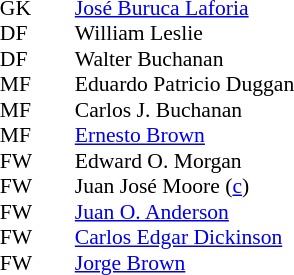<table cellspacing="0" cellpadding="0" style="font-size:90%; margin:0.2em auto;">
<tr>
<th width="25"></th>
<th width="25"></th>
</tr>
<tr>
<td>GK</td>
<td><strong> </strong></td>
<td><a href='#'>José Buruca Laforia</a></td>
</tr>
<tr>
<td>DF</td>
<td><strong> </strong></td>
<td>William Leslie</td>
</tr>
<tr>
<td>DF</td>
<td><strong> </strong></td>
<td>Walter Buchanan</td>
</tr>
<tr>
<td>MF</td>
<td><strong> </strong></td>
<td>Eduardo Patricio Duggan</td>
</tr>
<tr>
<td>MF</td>
<td><strong> </strong></td>
<td>Carlos J. Buchanan</td>
</tr>
<tr>
<td>MF</td>
<td><strong> </strong></td>
<td><a href='#'>Ernesto Brown</a></td>
</tr>
<tr>
<td>FW</td>
<td><strong> </strong></td>
<td>Edward O. Morgan</td>
</tr>
<tr>
<td>FW</td>
<td><strong> </strong></td>
<td>Juan José Moore (<a href='#'>c</a>)</td>
</tr>
<tr>
<td>FW</td>
<td><strong> </strong></td>
<td><a href='#'>Juan O. Anderson</a></td>
</tr>
<tr>
<td>FW</td>
<td><strong> </strong></td>
<td><a href='#'>Carlos Edgar Dickinson</a></td>
</tr>
<tr>
<td>FW</td>
<td><strong> </strong></td>
<td><a href='#'>Jorge Brown</a></td>
</tr>
</table>
